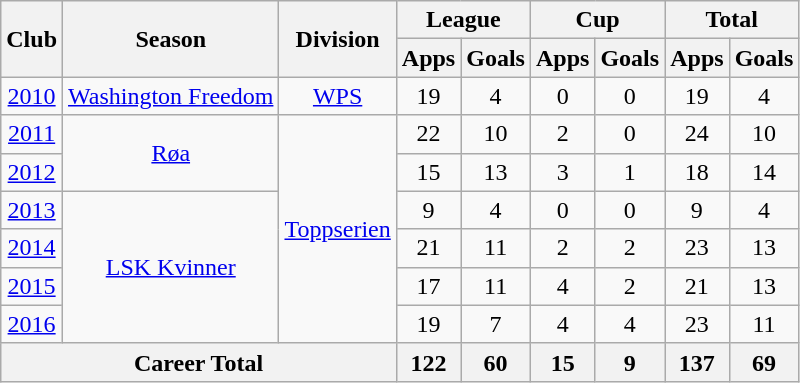<table class="wikitable" style="text-align: center;">
<tr>
<th rowspan="2">Club</th>
<th rowspan="2">Season</th>
<th rowspan="2">Division</th>
<th colspan="2">League</th>
<th colspan="2">Cup</th>
<th colspan="2">Total</th>
</tr>
<tr>
<th>Apps</th>
<th>Goals</th>
<th>Apps</th>
<th>Goals</th>
<th>Apps</th>
<th>Goals</th>
</tr>
<tr>
<td><a href='#'>2010</a></td>
<td rowspan="1" valign="center"><a href='#'>Washington Freedom</a></td>
<td rowspan="1" valign="center"><a href='#'>WPS</a></td>
<td>19</td>
<td>4</td>
<td>0</td>
<td>0</td>
<td>19</td>
<td>4</td>
</tr>
<tr>
<td><a href='#'>2011</a></td>
<td rowspan="2" valign="center"><a href='#'>Røa</a></td>
<td rowspan="6" valign="center"><a href='#'>Toppserien</a></td>
<td>22</td>
<td>10</td>
<td>2</td>
<td>0</td>
<td>24</td>
<td>10</td>
</tr>
<tr>
<td><a href='#'>2012</a></td>
<td>15</td>
<td>13</td>
<td>3</td>
<td>1</td>
<td>18</td>
<td>14</td>
</tr>
<tr>
<td><a href='#'>2013</a></td>
<td rowspan="4" valign="center"><a href='#'>LSK Kvinner</a></td>
<td>9</td>
<td>4</td>
<td>0</td>
<td>0</td>
<td>9</td>
<td>4</td>
</tr>
<tr>
<td><a href='#'>2014</a></td>
<td>21</td>
<td>11</td>
<td>2</td>
<td>2</td>
<td>23</td>
<td>13</td>
</tr>
<tr>
<td><a href='#'>2015</a></td>
<td>17</td>
<td>11</td>
<td>4</td>
<td>2</td>
<td>21</td>
<td>13</td>
</tr>
<tr>
<td><a href='#'>2016</a></td>
<td>19</td>
<td>7</td>
<td>4</td>
<td>4</td>
<td>23</td>
<td>11</td>
</tr>
<tr>
<th colspan="3">Career Total</th>
<th>122</th>
<th>60</th>
<th>15</th>
<th>9</th>
<th>137</th>
<th>69</th>
</tr>
</table>
